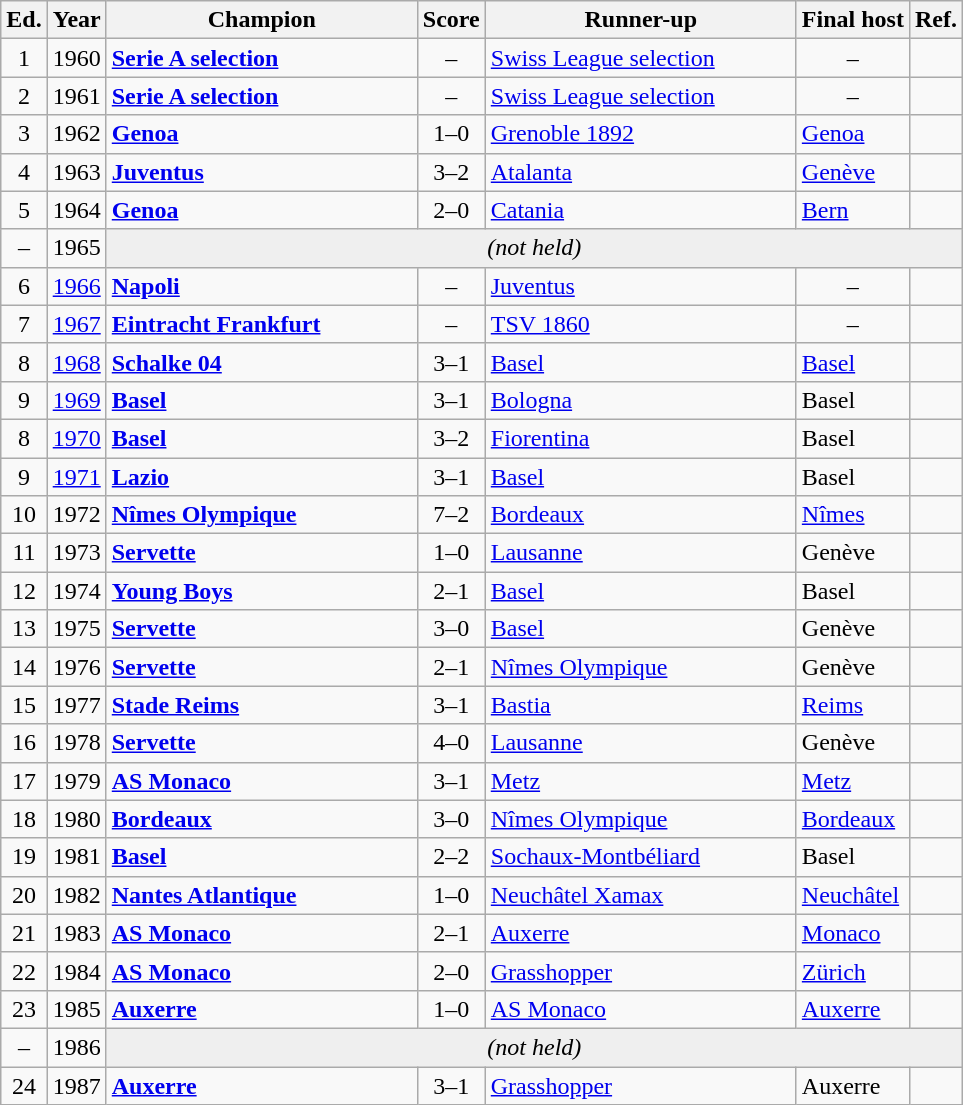<table class="wikitable" style="text-align: center;">
<tr>
<th>Ed.</th>
<th>Year</th>
<th width=200px>Champion</th>
<th>Score</th>
<th width=200px>Runner-up</th>
<th>Final host</th>
<th>Ref.</th>
</tr>
<tr>
<td>1</td>
<td>1960</td>
<td align="left"> <strong><a href='#'>Serie A selection</a></strong></td>
<td>– </td>
<td align="left"> <a href='#'>Swiss League selection</a></td>
<td>– </td>
<td></td>
</tr>
<tr>
<td>2</td>
<td>1961</td>
<td align="left"> <strong><a href='#'>Serie A selection</a></strong></td>
<td>– </td>
<td align="left"> <a href='#'>Swiss League selection</a></td>
<td>– </td>
<td></td>
</tr>
<tr>
<td>3</td>
<td>1962</td>
<td align="left"> <strong><a href='#'>Genoa</a></strong></td>
<td>1–0</td>
<td align="left"> <a href='#'>Grenoble 1892</a></td>
<td align="left"><a href='#'>Genoa</a></td>
<td></td>
</tr>
<tr>
<td>4</td>
<td>1963</td>
<td align="left"> <strong><a href='#'>Juventus</a></strong></td>
<td>3–2</td>
<td align="left"> <a href='#'>Atalanta</a></td>
<td align="left"><a href='#'>Genève</a></td>
<td></td>
</tr>
<tr>
<td>5</td>
<td>1964</td>
<td align="left"> <strong><a href='#'>Genoa</a></strong></td>
<td>2–0</td>
<td align="left"> <a href='#'>Catania</a></td>
<td align="left"><a href='#'>Bern</a></td>
<td></td>
</tr>
<tr>
<td>–</td>
<td>1965</td>
<td colspan=5 align=center bgcolor=#efefef><em>(not held)</em></td>
</tr>
<tr>
<td>6</td>
<td><a href='#'>1966</a></td>
<td align="left"> <strong><a href='#'>Napoli</a></strong></td>
<td>– </td>
<td align="left"> <a href='#'>Juventus</a></td>
<td>– </td>
<td></td>
</tr>
<tr>
<td>7</td>
<td><a href='#'>1967</a></td>
<td align="left"> <strong><a href='#'>Eintracht Frankfurt</a></strong></td>
<td>– </td>
<td align="left"> <a href='#'>TSV 1860</a></td>
<td>– </td>
<td></td>
</tr>
<tr>
<td>8</td>
<td><a href='#'>1968</a></td>
<td align="left"> <strong><a href='#'>Schalke 04</a></strong></td>
<td>3–1 </td>
<td align="left"> <a href='#'>Basel</a></td>
<td align="left"><a href='#'>Basel</a></td>
<td></td>
</tr>
<tr>
<td>9</td>
<td><a href='#'>1969</a></td>
<td align="left"> <strong><a href='#'>Basel</a></strong></td>
<td>3–1</td>
<td align="left"> <a href='#'>Bologna</a></td>
<td align="left">Basel</td>
<td></td>
</tr>
<tr>
<td>8</td>
<td><a href='#'>1970</a></td>
<td align="left"> <strong><a href='#'>Basel</a></strong></td>
<td>3–2</td>
<td align="left"> <a href='#'>Fiorentina</a></td>
<td align="left">Basel</td>
<td></td>
</tr>
<tr>
<td>9</td>
<td><a href='#'>1971</a></td>
<td align="left"> <strong><a href='#'>Lazio</a></strong></td>
<td>3–1</td>
<td align="left"> <a href='#'>Basel</a></td>
<td align="left">Basel</td>
<td></td>
</tr>
<tr>
<td>10</td>
<td>1972</td>
<td align="left"> <strong><a href='#'>Nîmes Olympique</a></strong></td>
<td>7–2</td>
<td align="left"> <a href='#'>Bordeaux</a></td>
<td align="left"><a href='#'>Nîmes</a></td>
<td></td>
</tr>
<tr>
<td>11</td>
<td>1973</td>
<td align="left"> <strong><a href='#'>Servette</a> </strong></td>
<td>1–0</td>
<td align="left"> <a href='#'>Lausanne</a></td>
<td align="left">Genève</td>
<td></td>
</tr>
<tr>
<td>12</td>
<td>1974</td>
<td align="left"> <strong><a href='#'>Young Boys</a></strong></td>
<td>2–1</td>
<td align="left"> <a href='#'>Basel</a></td>
<td align="left">Basel</td>
<td></td>
</tr>
<tr>
<td>13</td>
<td>1975</td>
<td align="left"> <strong><a href='#'>Servette</a></strong></td>
<td>3–0</td>
<td align="left"> <a href='#'>Basel</a></td>
<td align="left">Genève</td>
<td></td>
</tr>
<tr>
<td>14</td>
<td>1976</td>
<td align="left"> <strong><a href='#'>Servette</a></strong></td>
<td>2–1</td>
<td align="left"> <a href='#'>Nîmes Olympique</a></td>
<td align="left">Genève</td>
<td></td>
</tr>
<tr>
<td>15</td>
<td>1977</td>
<td align="left"> <strong><a href='#'>Stade Reims</a></strong></td>
<td>3–1</td>
<td align="left"> <a href='#'>Bastia</a></td>
<td align="left"><a href='#'>Reims</a></td>
<td></td>
</tr>
<tr>
<td>16</td>
<td>1978</td>
<td align="left"> <strong><a href='#'>Servette</a></strong></td>
<td>4–0</td>
<td align="left"> <a href='#'>Lausanne</a></td>
<td align="left">Genève</td>
<td></td>
</tr>
<tr>
<td>17</td>
<td>1979</td>
<td align="left"> <strong><a href='#'>AS Monaco</a></strong></td>
<td>3–1</td>
<td align="left"> <a href='#'>Metz</a></td>
<td align="left"><a href='#'>Metz</a></td>
<td></td>
</tr>
<tr>
<td>18</td>
<td>1980</td>
<td align="left"> <strong><a href='#'>Bordeaux</a></strong></td>
<td>3–0</td>
<td align="left"> <a href='#'>Nîmes Olympique</a></td>
<td align="left"><a href='#'>Bordeaux</a></td>
<td></td>
</tr>
<tr>
<td>19</td>
<td>1981</td>
<td align="left"> <strong><a href='#'>Basel</a></strong></td>
<td>2–2 </td>
<td align="left"> <a href='#'>Sochaux-Montbéliard</a></td>
<td align="left">Basel</td>
<td></td>
</tr>
<tr>
<td>20</td>
<td>1982</td>
<td align="left"> <strong><a href='#'>Nantes Atlantique</a></strong></td>
<td>1–0</td>
<td align="left"> <a href='#'>Neuchâtel Xamax</a></td>
<td align="left"><a href='#'>Neuchâtel</a></td>
<td></td>
</tr>
<tr>
<td>21</td>
<td>1983</td>
<td align="left"> <strong><a href='#'>AS Monaco</a></strong></td>
<td>2–1</td>
<td align="left"> <a href='#'>Auxerre</a></td>
<td align="left"><a href='#'>Monaco</a></td>
<td></td>
</tr>
<tr>
<td>22</td>
<td>1984</td>
<td align="left"> <strong><a href='#'>AS Monaco</a></strong></td>
<td>2–0</td>
<td align="left"> <a href='#'>Grasshopper</a></td>
<td align="left"><a href='#'>Zürich</a></td>
<td></td>
</tr>
<tr>
<td>23</td>
<td>1985</td>
<td align="left"> <strong><a href='#'>Auxerre</a></strong></td>
<td>1–0</td>
<td align="left"> <a href='#'>AS Monaco</a></td>
<td align="left"><a href='#'>Auxerre</a></td>
<td></td>
</tr>
<tr>
<td>–</td>
<td>1986</td>
<td colspan=5 align=center bgcolor=#efefef><em>(not held)</em></td>
</tr>
<tr>
<td>24</td>
<td>1987</td>
<td align="left"> <strong><a href='#'>Auxerre</a></strong></td>
<td>3–1</td>
<td align="left"> <a href='#'>Grasshopper</a></td>
<td align="left">Auxerre</td>
</tr>
</table>
